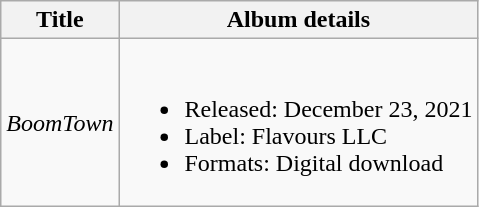<table class="wikitable">
<tr>
<th><strong>Title</strong></th>
<th>Album details</th>
</tr>
<tr>
<td><em>BoomTown</em></td>
<td><br><ul><li>Released: December 23, 2021</li><li>Label: Flavours LLC</li><li>Formats: Digital download</li></ul></td>
</tr>
</table>
